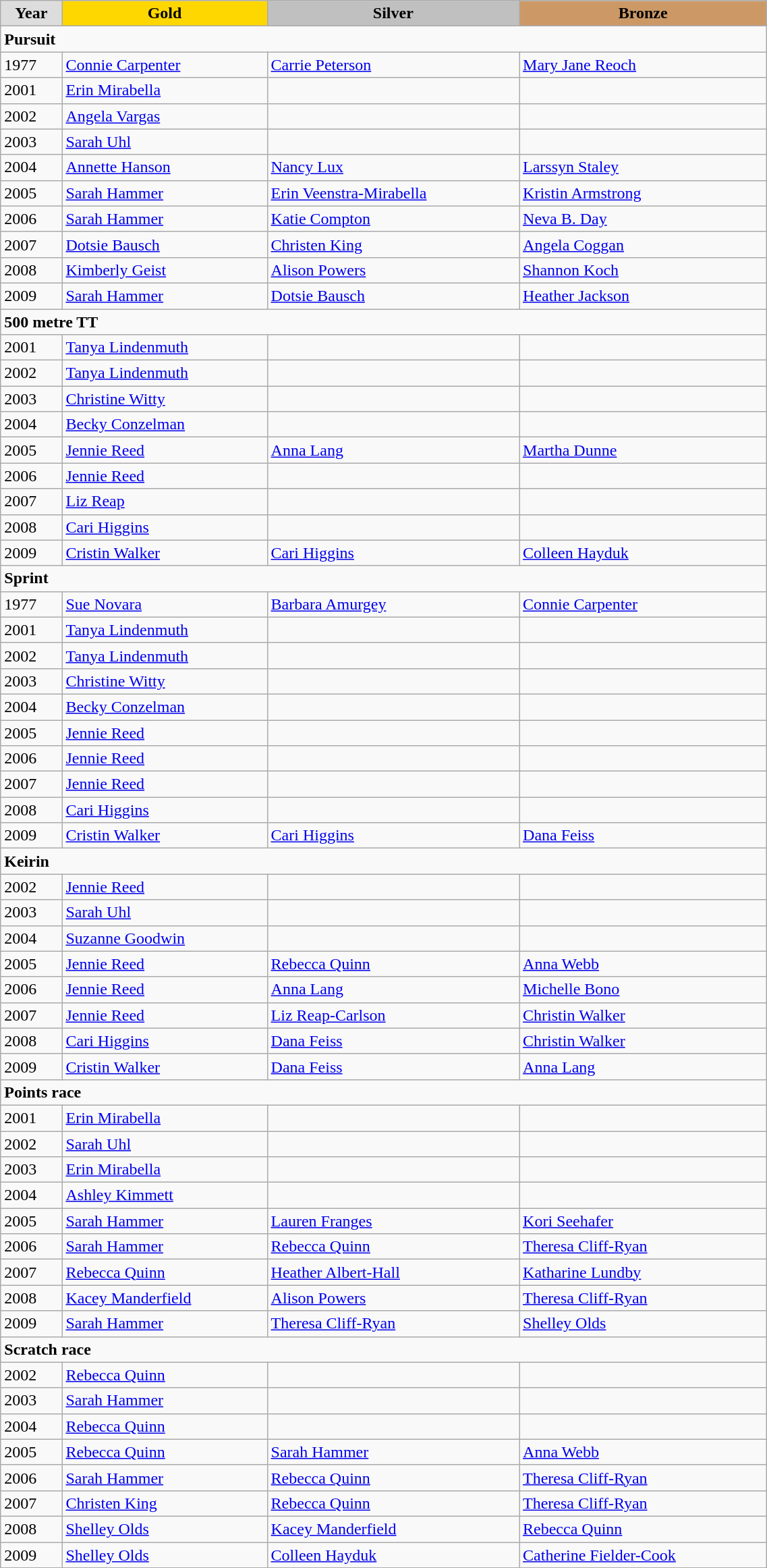<table class="wikitable" style="width: 60%; text-align:left;">
<tr>
<td style="background:#DDDDDD; font-weight:bold; text-align:center;">Year</td>
<td style="background:gold; font-weight:bold; text-align:center;">Gold</td>
<td style="background:silver; font-weight:bold; text-align:center;">Silver</td>
<td style="background:#cc9966; font-weight:bold; text-align:center;">Bronze</td>
</tr>
<tr>
<td colspan=4><strong>Pursuit</strong></td>
</tr>
<tr>
<td>1977</td>
<td><a href='#'>Connie Carpenter</a></td>
<td><a href='#'>Carrie Peterson</a></td>
<td><a href='#'>Mary Jane Reoch</a></td>
</tr>
<tr>
<td>2001</td>
<td><a href='#'>Erin Mirabella</a></td>
<td></td>
<td></td>
</tr>
<tr>
<td>2002</td>
<td><a href='#'>Angela Vargas</a></td>
<td></td>
<td></td>
</tr>
<tr>
<td>2003</td>
<td><a href='#'>Sarah Uhl</a></td>
<td></td>
<td></td>
</tr>
<tr>
<td>2004</td>
<td><a href='#'>Annette Hanson</a></td>
<td><a href='#'>Nancy Lux</a></td>
<td><a href='#'>Larssyn Staley</a></td>
</tr>
<tr>
<td>2005</td>
<td><a href='#'>Sarah Hammer</a></td>
<td><a href='#'>Erin Veenstra-Mirabella</a></td>
<td><a href='#'>Kristin Armstrong</a></td>
</tr>
<tr>
<td>2006</td>
<td><a href='#'>Sarah Hammer</a></td>
<td><a href='#'>Katie Compton</a></td>
<td><a href='#'>Neva B. Day</a></td>
</tr>
<tr>
<td>2007</td>
<td><a href='#'>Dotsie Bausch</a></td>
<td><a href='#'>Christen King</a></td>
<td><a href='#'>Angela Coggan</a></td>
</tr>
<tr>
<td>2008</td>
<td><a href='#'>Kimberly Geist</a></td>
<td><a href='#'>Alison Powers</a></td>
<td><a href='#'>Shannon Koch</a></td>
</tr>
<tr>
<td>2009</td>
<td><a href='#'>Sarah Hammer</a></td>
<td><a href='#'>Dotsie Bausch</a></td>
<td><a href='#'>Heather Jackson</a></td>
</tr>
<tr>
<td colspan=4><strong>500 metre TT</strong></td>
</tr>
<tr>
<td>2001</td>
<td><a href='#'>Tanya Lindenmuth</a></td>
<td></td>
<td></td>
</tr>
<tr>
<td>2002</td>
<td><a href='#'>Tanya Lindenmuth</a></td>
<td></td>
<td></td>
</tr>
<tr>
<td>2003</td>
<td><a href='#'>Christine Witty</a></td>
<td></td>
<td></td>
</tr>
<tr>
<td>2004</td>
<td><a href='#'>Becky Conzelman</a></td>
<td></td>
<td></td>
</tr>
<tr>
<td>2005</td>
<td><a href='#'>Jennie Reed</a></td>
<td><a href='#'>Anna Lang</a></td>
<td><a href='#'>Martha Dunne</a></td>
</tr>
<tr>
<td>2006</td>
<td><a href='#'>Jennie Reed</a></td>
<td></td>
<td></td>
</tr>
<tr>
<td>2007</td>
<td><a href='#'>Liz Reap</a></td>
<td></td>
<td></td>
</tr>
<tr>
<td>2008</td>
<td><a href='#'>Cari Higgins</a></td>
<td></td>
<td></td>
</tr>
<tr>
<td>2009</td>
<td><a href='#'>Cristin Walker</a></td>
<td><a href='#'>Cari Higgins</a></td>
<td><a href='#'>Colleen Hayduk</a></td>
</tr>
<tr>
<td colspan=4><strong>Sprint</strong></td>
</tr>
<tr>
<td>1977</td>
<td><a href='#'>Sue Novara</a></td>
<td><a href='#'>Barbara Amurgey</a></td>
<td><a href='#'>Connie Carpenter</a></td>
</tr>
<tr>
<td>2001</td>
<td><a href='#'>Tanya Lindenmuth</a></td>
<td></td>
<td></td>
</tr>
<tr>
<td>2002</td>
<td><a href='#'>Tanya Lindenmuth</a></td>
<td></td>
<td></td>
</tr>
<tr>
<td>2003</td>
<td><a href='#'>Christine Witty</a></td>
<td></td>
<td></td>
</tr>
<tr>
<td>2004</td>
<td><a href='#'>Becky Conzelman</a></td>
<td></td>
<td></td>
</tr>
<tr>
<td>2005</td>
<td><a href='#'>Jennie Reed</a></td>
<td></td>
<td></td>
</tr>
<tr>
<td>2006</td>
<td><a href='#'>Jennie Reed</a></td>
<td></td>
<td></td>
</tr>
<tr>
<td>2007</td>
<td><a href='#'>Jennie Reed</a></td>
<td></td>
<td></td>
</tr>
<tr>
<td>2008</td>
<td><a href='#'>Cari Higgins</a></td>
<td></td>
<td></td>
</tr>
<tr>
<td>2009</td>
<td><a href='#'>Cristin Walker</a></td>
<td><a href='#'>Cari Higgins</a></td>
<td><a href='#'>Dana Feiss</a></td>
</tr>
<tr>
<td colspan=4><strong>Keirin</strong></td>
</tr>
<tr>
<td>2002</td>
<td><a href='#'>Jennie Reed</a></td>
<td></td>
<td></td>
</tr>
<tr>
<td>2003</td>
<td><a href='#'>Sarah Uhl</a></td>
<td></td>
<td></td>
</tr>
<tr>
<td>2004</td>
<td><a href='#'>Suzanne Goodwin</a></td>
<td></td>
<td></td>
</tr>
<tr>
<td>2005</td>
<td><a href='#'>Jennie Reed</a></td>
<td><a href='#'>Rebecca Quinn</a></td>
<td><a href='#'>Anna Webb</a></td>
</tr>
<tr>
<td>2006</td>
<td><a href='#'>Jennie Reed</a></td>
<td><a href='#'>Anna Lang</a></td>
<td><a href='#'>Michelle Bono</a></td>
</tr>
<tr>
<td>2007</td>
<td><a href='#'>Jennie Reed</a></td>
<td><a href='#'>Liz Reap-Carlson</a></td>
<td><a href='#'>Christin Walker</a></td>
</tr>
<tr>
<td>2008</td>
<td><a href='#'>Cari Higgins</a></td>
<td><a href='#'>Dana Feiss</a></td>
<td><a href='#'>Christin Walker</a></td>
</tr>
<tr>
<td>2009</td>
<td><a href='#'>Cristin Walker</a></td>
<td><a href='#'>Dana Feiss</a></td>
<td><a href='#'>Anna Lang</a></td>
</tr>
<tr>
<td colspan=4><strong>Points race</strong></td>
</tr>
<tr>
<td>2001</td>
<td><a href='#'>Erin Mirabella</a></td>
<td></td>
<td></td>
</tr>
<tr>
<td>2002</td>
<td><a href='#'>Sarah Uhl</a></td>
<td></td>
<td></td>
</tr>
<tr>
<td>2003</td>
<td><a href='#'>Erin Mirabella</a></td>
<td></td>
<td></td>
</tr>
<tr>
<td>2004</td>
<td><a href='#'>Ashley Kimmett</a></td>
<td></td>
<td></td>
</tr>
<tr>
<td>2005</td>
<td><a href='#'>Sarah Hammer</a></td>
<td><a href='#'>Lauren Franges</a></td>
<td><a href='#'>Kori Seehafer</a></td>
</tr>
<tr>
<td>2006</td>
<td><a href='#'>Sarah Hammer</a></td>
<td><a href='#'>Rebecca Quinn</a></td>
<td><a href='#'>Theresa Cliff-Ryan</a></td>
</tr>
<tr>
<td>2007</td>
<td><a href='#'>Rebecca Quinn</a></td>
<td><a href='#'>Heather Albert-Hall</a></td>
<td><a href='#'>Katharine Lundby</a></td>
</tr>
<tr>
<td>2008</td>
<td><a href='#'>Kacey Manderfield</a></td>
<td><a href='#'>Alison Powers</a></td>
<td><a href='#'>Theresa Cliff-Ryan</a></td>
</tr>
<tr>
<td>2009</td>
<td><a href='#'>Sarah Hammer</a></td>
<td><a href='#'>Theresa Cliff-Ryan</a></td>
<td><a href='#'>Shelley Olds</a></td>
</tr>
<tr>
<td colspan=4><strong>Scratch race</strong></td>
</tr>
<tr>
<td>2002</td>
<td><a href='#'>Rebecca Quinn</a></td>
<td></td>
<td></td>
</tr>
<tr>
<td>2003</td>
<td><a href='#'>Sarah Hammer</a></td>
<td></td>
<td></td>
</tr>
<tr>
<td>2004</td>
<td><a href='#'>Rebecca Quinn</a></td>
<td></td>
<td></td>
</tr>
<tr>
<td>2005</td>
<td><a href='#'>Rebecca Quinn</a></td>
<td><a href='#'>Sarah Hammer</a></td>
<td><a href='#'>Anna Webb</a></td>
</tr>
<tr>
<td>2006</td>
<td><a href='#'>Sarah Hammer</a></td>
<td><a href='#'>Rebecca Quinn</a></td>
<td><a href='#'>Theresa Cliff-Ryan</a></td>
</tr>
<tr>
<td>2007</td>
<td><a href='#'>Christen King</a></td>
<td><a href='#'>Rebecca Quinn</a></td>
<td><a href='#'>Theresa Cliff-Ryan</a></td>
</tr>
<tr>
<td>2008</td>
<td><a href='#'>Shelley Olds</a></td>
<td><a href='#'>Kacey Manderfield</a></td>
<td><a href='#'>Rebecca Quinn</a></td>
</tr>
<tr>
<td>2009</td>
<td><a href='#'>Shelley Olds</a></td>
<td><a href='#'>Colleen Hayduk</a></td>
<td><a href='#'>Catherine Fielder-Cook</a></td>
</tr>
</table>
